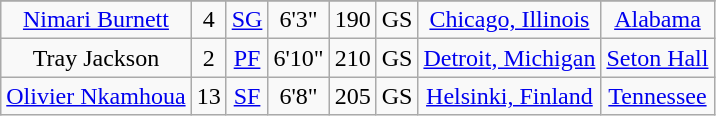<table class="wikitable sortable" style="text-align: center">
<tr align=center>
</tr>
<tr>
<td><a href='#'>Nimari Burnett</a></td>
<td>4</td>
<td><a href='#'>SG</a></td>
<td>6'3"</td>
<td>190</td>
<td>GS</td>
<td><a href='#'>Chicago, Illinois</a></td>
<td><a href='#'>Alabama</a></td>
</tr>
<tr>
<td>Tray Jackson</td>
<td>2</td>
<td><a href='#'>PF</a></td>
<td>6'10"</td>
<td>210</td>
<td>GS</td>
<td><a href='#'>Detroit, Michigan</a></td>
<td><a href='#'>Seton Hall</a></td>
</tr>
<tr>
<td><a href='#'>Olivier Nkamhoua</a></td>
<td>13</td>
<td><a href='#'>SF</a></td>
<td>6'8"</td>
<td>205</td>
<td>GS</td>
<td><a href='#'>Helsinki, Finland</a></td>
<td><a href='#'>Tennessee</a></td>
</tr>
</table>
